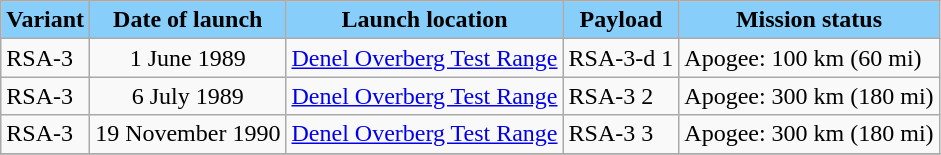<table class="wikitable" style="margin:1em 1em 1em 0;">
<tr>
<th style="background-color:lightskyblue;">Variant</th>
<th style="background-color:lightskyblue;">Date of launch</th>
<th style="background-color:lightskyblue;">Launch location</th>
<th style="background-color:lightskyblue;">Payload</th>
<th style="background-color:lightskyblue;">Mission status</th>
</tr>
<tr>
<td>RSA-3</td>
<td align=center>1 June 1989</td>
<td align=center><a href='#'>Denel Overberg Test Range</a></td>
<td> RSA-3-d 1</td>
<td>Apogee: 100 km (60 mi)</td>
</tr>
<tr>
<td>RSA-3</td>
<td align=center>6 July 1989</td>
<td align=center><a href='#'>Denel Overberg Test Range</a></td>
<td> RSA-3 2</td>
<td>Apogee: 300 km (180 mi)</td>
</tr>
<tr>
<td>RSA-3</td>
<td align=center>19 November 1990</td>
<td align=center><a href='#'>Denel Overberg Test Range</a></td>
<td> RSA-3 3</td>
<td>Apogee: 300 km (180 mi)</td>
</tr>
<tr>
</tr>
</table>
